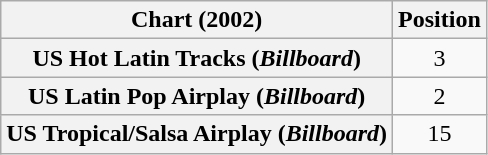<table class="wikitable sortable plainrowheaders" style="text-align:center">
<tr>
<th scope="col">Chart (2002)</th>
<th scope="col">Position</th>
</tr>
<tr>
<th scope="row">US Hot Latin Tracks (<em>Billboard</em>)</th>
<td>3</td>
</tr>
<tr>
<th scope="row">US Latin Pop Airplay (<em>Billboard</em>)</th>
<td>2</td>
</tr>
<tr>
<th scope="row">US Tropical/Salsa Airplay (<em>Billboard</em>)</th>
<td>15</td>
</tr>
</table>
